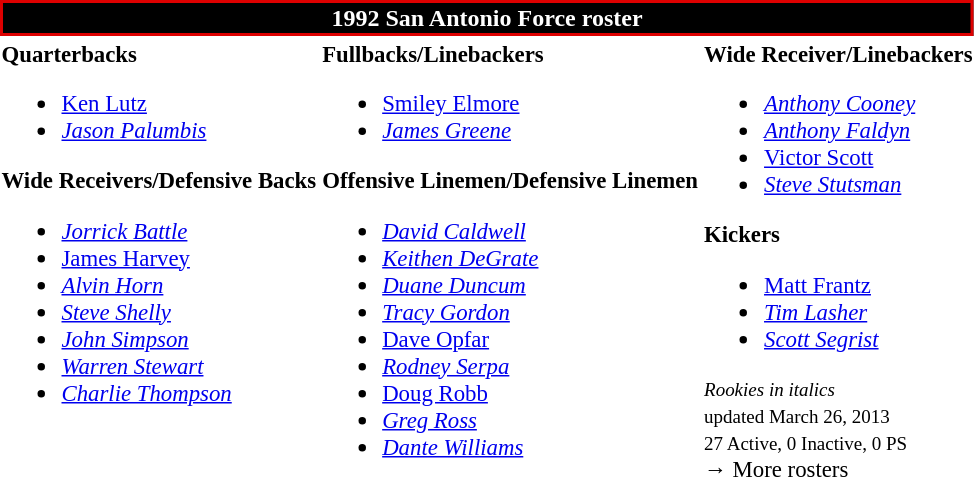<table class="toccolours" style="text-align: left;">
<tr>
<th colspan="7" style="background:black; border:2px solid #d00; color:white; text-align:center;">1992 San Antonio Force roster</th>
</tr>
<tr>
<td style="font-size: 95%;" valign="top"><strong>Quarterbacks</strong><br><ul><li> <a href='#'>Ken Lutz</a></li><li> <em><a href='#'>Jason Palumbis</a></em></li></ul><strong>Wide Receivers/Defensive Backs</strong><ul><li> <em><a href='#'>Jorrick Battle</a></em></li><li> <a href='#'>James Harvey</a></li><li> <em><a href='#'>Alvin Horn</a></em></li><li> <em><a href='#'>Steve Shelly</a></em></li><li> <em><a href='#'>John Simpson</a></em></li><li> <em><a href='#'>Warren Stewart</a></em></li><li> <em><a href='#'>Charlie Thompson</a></em></li></ul></td>
<td style="font-size: 95%;" valign="top"><strong>Fullbacks/Linebackers</strong><br><ul><li> <a href='#'>Smiley Elmore</a></li><li> <em><a href='#'>James Greene</a></em></li></ul><strong>Offensive Linemen/Defensive Linemen</strong><ul><li> <em><a href='#'>David Caldwell</a></em></li><li> <em><a href='#'>Keithen DeGrate</a></em></li><li> <em><a href='#'>Duane Duncum</a></em></li><li> <em><a href='#'>Tracy Gordon</a></em></li><li> <a href='#'>Dave Opfar</a></li><li> <em><a href='#'>Rodney Serpa</a></em></li><li> <a href='#'>Doug Robb</a></li><li> <em><a href='#'>Greg Ross</a></em></li><li> <em><a href='#'>Dante Williams</a></em></li></ul></td>
<td style="font-size: 95%;" valign="top"><strong>Wide Receiver/Linebackers</strong><br><ul><li> <em><a href='#'>Anthony Cooney</a></em></li><li> <em><a href='#'>Anthony Faldyn</a></em></li><li> <a href='#'>Victor Scott</a></li><li> <em><a href='#'>Steve Stutsman</a></em></li></ul><strong>Kickers</strong><ul><li> <a href='#'>Matt Frantz</a></li><li> <em><a href='#'>Tim Lasher</a></em></li><li> <em><a href='#'>Scott Segrist</a></em></li></ul><small><em>Rookies in italics</em><br> updated March 26, 2013</small><br>
<small>27 Active, 0 Inactive, 0 PS</small><br>→ More rosters</td>
</tr>
<tr>
</tr>
</table>
